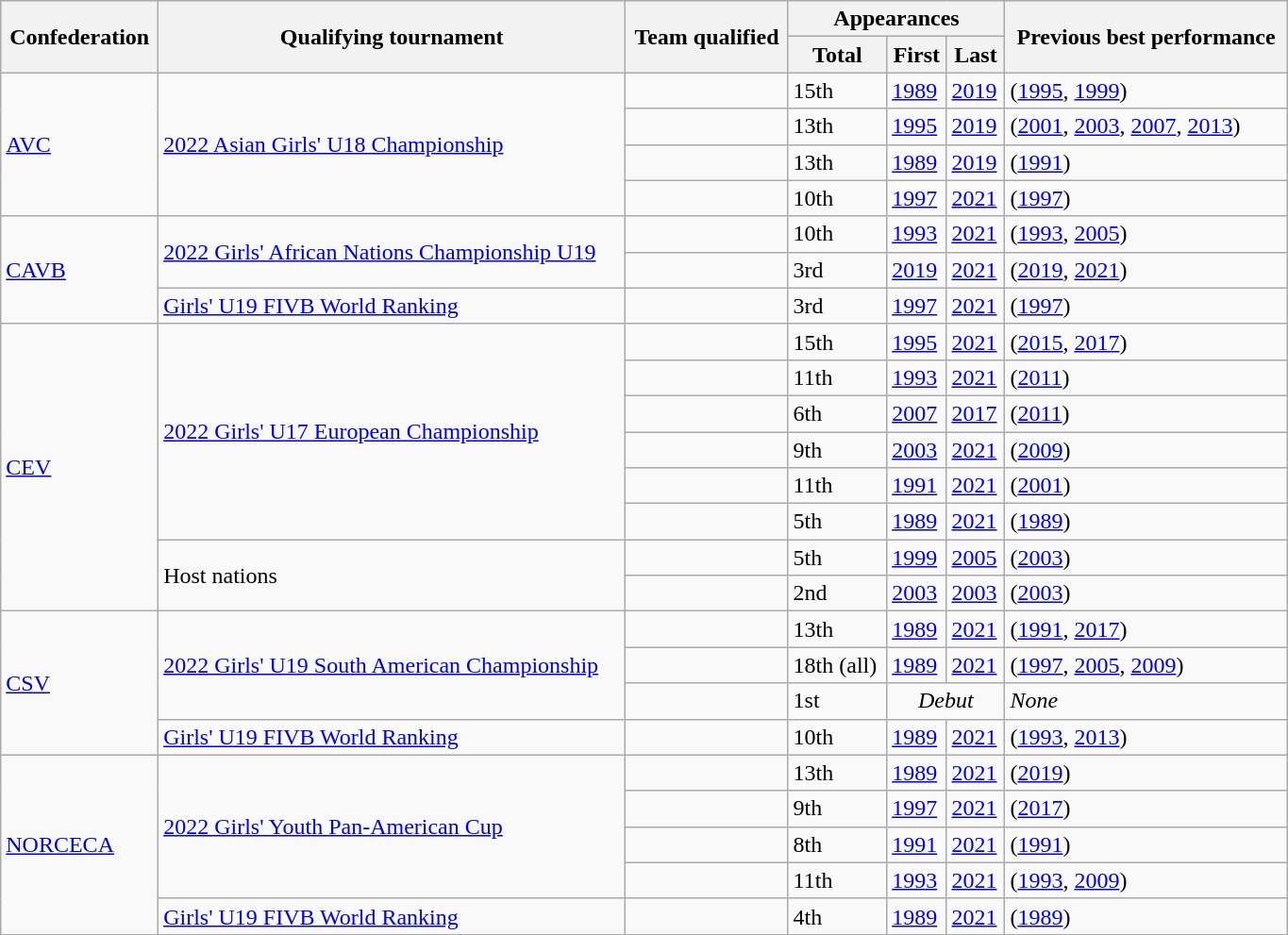<table class="wikitable" width=910>
<tr>
<th rowspan=2>Confederation</th>
<th rowspan=2>Qualifying tournament</th>
<th rowspan=2>Team qualified</th>
<th colspan=3 data-sort-type="number">Appearances</th>
<th rowspan=2>Previous best performance</th>
</tr>
<tr>
<th>Total</th>
<th>First</th>
<th>Last</th>
</tr>
<tr>
<td rowspan=4><a href='#'>AVC</a><br></td>
<td rowspan=4><a href='#'>2022 Asian Girls' U18 Championship</a><br></td>
<td></td>
<td>15th</td>
<td><a href='#'>1989</a></td>
<td><a href='#'>2019</a></td>
<td> (<a href='#'>1995</a>, <a href='#'>1999</a>)</td>
</tr>
<tr>
<td></td>
<td>13th</td>
<td><a href='#'>1995</a></td>
<td><a href='#'>2019</a></td>
<td> (<a href='#'>2001</a>, <a href='#'>2003</a>, <a href='#'>2007</a>, <a href='#'>2013</a>)</td>
</tr>
<tr>
<td></td>
<td>13th</td>
<td><a href='#'>1989</a></td>
<td><a href='#'>2019</a></td>
<td> (<a href='#'>1991</a>)</td>
</tr>
<tr>
<td></td>
<td>10th</td>
<td><a href='#'>1997</a></td>
<td><a href='#'>2021</a></td>
<td> (<a href='#'>1997</a>)</td>
</tr>
<tr>
<td rowspan=3><a href='#'>CAVB</a><br></td>
<td rowspan=2><a href='#'>2022 Girls' African Nations Championship U19</a><br></td>
<td></td>
<td>10th</td>
<td><a href='#'>1993</a></td>
<td><a href='#'>2021</a></td>
<td> (<a href='#'>1993</a>, <a href='#'>2005</a>)</td>
</tr>
<tr>
<td></td>
<td>3rd</td>
<td><a href='#'>2019</a></td>
<td><a href='#'>2021</a></td>
<td> (<a href='#'>2019</a>, <a href='#'>2021</a>)</td>
</tr>
<tr>
<td><a href='#'>Girls' U19 FIVB World Ranking</a></td>
<td></td>
<td>3rd</td>
<td><a href='#'>1997</a></td>
<td><a href='#'>2021</a></td>
<td> (<a href='#'>1997</a>)</td>
</tr>
<tr>
<td rowspan=8><a href='#'>CEV</a><br></td>
<td rowspan=6><a href='#'>2022 Girls' U17 European Championship</a><br></td>
<td></td>
<td>15th</td>
<td><a href='#'>1995</a></td>
<td><a href='#'>2021</a></td>
<td> (<a href='#'>2015</a>, <a href='#'>2017</a>)</td>
</tr>
<tr>
<td></td>
<td>11th</td>
<td><a href='#'>1993</a></td>
<td><a href='#'>2021</a></td>
<td> (<a href='#'>2011</a>)</td>
</tr>
<tr>
<td></td>
<td>6th</td>
<td><a href='#'>2007</a></td>
<td><a href='#'>2017</a></td>
<td> (<a href='#'>2011</a>)</td>
</tr>
<tr>
<td></td>
<td>9th</td>
<td><a href='#'>2003</a></td>
<td><a href='#'>2021</a></td>
<td> (<a href='#'>2009</a>)</td>
</tr>
<tr>
<td></td>
<td>11th</td>
<td><a href='#'>1991</a></td>
<td><a href='#'>2021</a></td>
<td> (<a href='#'>2001</a>)</td>
</tr>
<tr>
<td></td>
<td>5th</td>
<td><a href='#'>1989</a></td>
<td><a href='#'>2021</a></td>
<td> (<a href='#'>1989</a>)</td>
</tr>
<tr>
<td rowspan=2>Host nations</td>
<td></td>
<td>5th</td>
<td><a href='#'>1999</a></td>
<td><a href='#'>2005</a></td>
<td> (<a href='#'>2003</a>)</td>
</tr>
<tr>
<td></td>
<td>2nd</td>
<td><a href='#'>2003</a></td>
<td><a href='#'>2003</a></td>
<td> (<a href='#'>2003</a>)</td>
</tr>
<tr>
<td rowspan=4><a href='#'>CSV</a><br></td>
<td rowspan=3><a href='#'>2022 Girls' U19 South American Championship</a><br></td>
<td></td>
<td>13th</td>
<td><a href='#'>1989</a></td>
<td><a href='#'>2021</a></td>
<td> (<a href='#'>1991</a>, <a href='#'>2017</a>)</td>
</tr>
<tr>
<td></td>
<td>18th (all)</td>
<td><a href='#'>1989</a></td>
<td><a href='#'>2021</a></td>
<td> (<a href='#'>1997</a>, <a href='#'>2005</a>, <a href='#'>2009</a>)</td>
</tr>
<tr>
<td></td>
<td>1st</td>
<td colspan=2 align=center><em>Debut</em></td>
<td><em>None</em></td>
</tr>
<tr>
<td><a href='#'>Girls' U19 FIVB World Ranking</a></td>
<td></td>
<td>10th</td>
<td><a href='#'>1989</a></td>
<td><a href='#'>2021</a></td>
<td> (<a href='#'>1993</a>, <a href='#'>2013</a>)</td>
</tr>
<tr>
<td rowspan=5><a href='#'>NORCECA</a><br></td>
<td rowspan=4><a href='#'>2022 Girls' Youth Pan-American Cup</a><br></td>
<td></td>
<td>13th</td>
<td><a href='#'>1989</a></td>
<td><a href='#'>2021</a></td>
<td> (<a href='#'>2019</a>)</td>
</tr>
<tr>
<td></td>
<td>9th</td>
<td><a href='#'>1997</a></td>
<td><a href='#'>2021</a></td>
<td> (<a href='#'>2017</a>)</td>
</tr>
<tr>
<td></td>
<td>8th</td>
<td><a href='#'>1991</a></td>
<td><a href='#'>2021</a></td>
<td> (<a href='#'>1991</a>)</td>
</tr>
<tr>
<td></td>
<td>11th</td>
<td><a href='#'>1993</a></td>
<td><a href='#'>2021</a></td>
<td> (<a href='#'>1993</a>, <a href='#'>2009</a>)</td>
</tr>
<tr>
<td><a href='#'>Girls' U19 FIVB World Ranking</a></td>
<td></td>
<td>4th</td>
<td><a href='#'>1989</a></td>
<td><a href='#'>2021</a></td>
<td> (<a href='#'>1989</a>)</td>
</tr>
</table>
